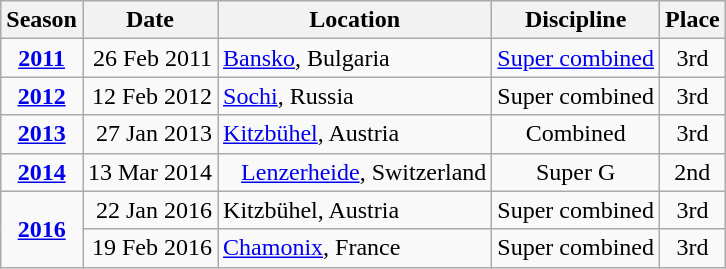<table class="wikitable">
<tr>
<th>Season</th>
<th>Date</th>
<th>Location</th>
<th>Discipline</th>
<th>Place</th>
</tr>
<tr>
<td rowspan=1 align=center><strong><a href='#'>2011</a></strong></td>
<td align=right>26 Feb 2011</td>
<td align=left> <a href='#'>Bansko</a>, Bulgaria</td>
<td align=center><a href='#'>Super combined</a></td>
<td align=center>3rd</td>
</tr>
<tr>
<td rowspan=1 align=center><strong><a href='#'>2012</a></strong></td>
<td align=right>12 Feb 2012</td>
<td align=left> <a href='#'>Sochi</a>, Russia</td>
<td align=center>Super combined</td>
<td align=center>3rd</td>
</tr>
<tr>
<td rowspan=1 align=center><strong><a href='#'>2013</a></strong></td>
<td align=right>27 Jan 2013</td>
<td align=left> <a href='#'>Kitzbühel</a>, Austria</td>
<td align=center>Combined</td>
<td align=center>3rd</td>
</tr>
<tr>
<td rowspan=1 align=center><strong><a href='#'>2014</a></strong></td>
<td align=right>13 Mar 2014</td>
<td align=left>   <a href='#'>Lenzerheide</a>, Switzerland</td>
<td align=center>Super G</td>
<td align=center>2nd</td>
</tr>
<tr>
<td rowspan=2 align=center><strong><a href='#'>2016</a></strong></td>
<td align=right>22 Jan 2016</td>
<td align=left> Kitzbühel, Austria</td>
<td align=center>Super combined</td>
<td align=center>3rd</td>
</tr>
<tr>
<td align=right>19 Feb 2016</td>
<td align=left> <a href='#'>Chamonix</a>, France</td>
<td align=center>Super combined</td>
<td align=center>3rd</td>
</tr>
</table>
